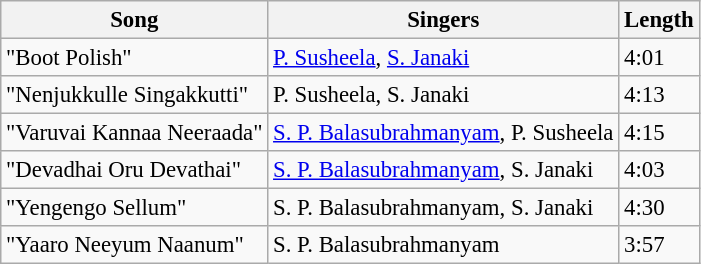<table class="wikitable" style="font-size:95%;">
<tr>
<th>Song</th>
<th>Singers</th>
<th>Length</th>
</tr>
<tr --->
<td>"Boot Polish"</td>
<td><a href='#'>P. Susheela</a>, <a href='#'>S. Janaki</a></td>
<td>4:01</td>
</tr>
<tr --->
<td>"Nenjukkulle Singakkutti"</td>
<td>P. Susheela, S. Janaki</td>
<td>4:13</td>
</tr>
<tr --->
<td>"Varuvai Kannaa Neeraada"</td>
<td><a href='#'>S. P. Balasubrahmanyam</a>, P. Susheela</td>
<td>4:15</td>
</tr>
<tr --->
<td>"Devadhai Oru Devathai"</td>
<td><a href='#'>S. P. Balasubrahmanyam</a>, S. Janaki</td>
<td>4:03</td>
</tr>
<tr --->
<td>"Yengengo Sellum"</td>
<td>S. P. Balasubrahmanyam, S. Janaki</td>
<td>4:30</td>
</tr>
<tr --->
<td>"Yaaro Neeyum Naanum"</td>
<td>S. P. Balasubrahmanyam</td>
<td>3:57</td>
</tr>
</table>
